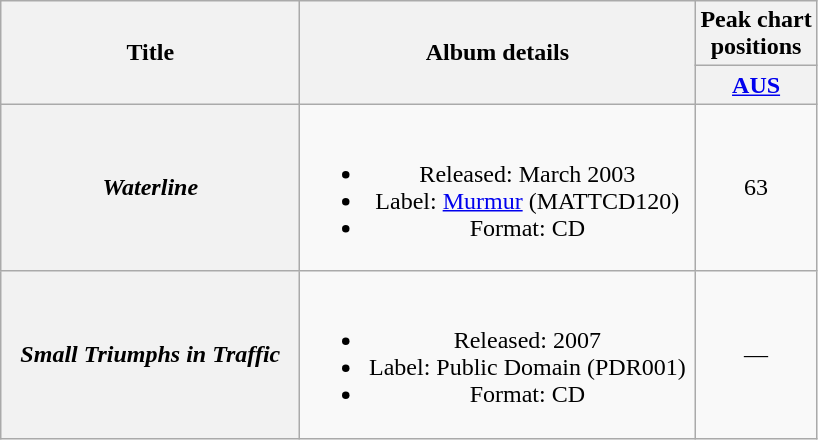<table class="wikitable plainrowheaders" style="text-align:center;" border="1">
<tr>
<th scope="col" rowspan="2" style="width:12em;">Title</th>
<th scope="col" rowspan="2" style="width:16em;">Album details</th>
<th scope="col" colspan="1">Peak chart<br>positions</th>
</tr>
<tr>
<th scope="col" style="text-align:center;"><a href='#'>AUS</a><br></th>
</tr>
<tr>
<th scope="row"><em>Waterline</em></th>
<td><br><ul><li>Released: March 2003</li><li>Label: <a href='#'>Murmur</a> (MATTCD120)</li><li>Format: CD</li></ul></td>
<td>63</td>
</tr>
<tr>
<th scope="row"><em>Small Triumphs in Traffic</em></th>
<td><br><ul><li>Released: 2007</li><li>Label: Public Domain (PDR001)</li><li>Format: CD</li></ul></td>
<td>—</td>
</tr>
</table>
